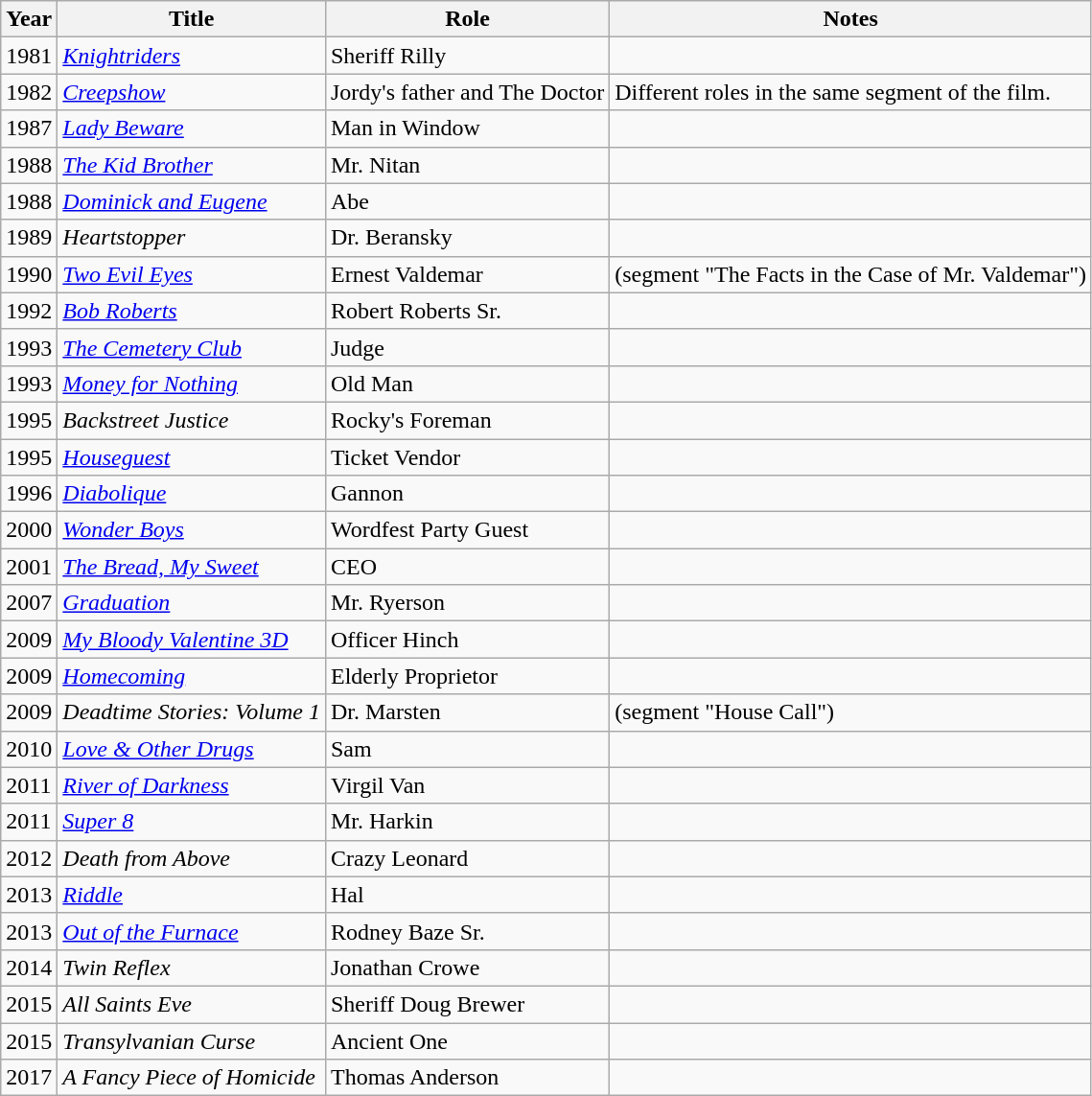<table class="wikitable sortable">
<tr>
<th>Year</th>
<th>Title</th>
<th>Role</th>
<th>Notes</th>
</tr>
<tr>
<td>1981</td>
<td><em><a href='#'>Knightriders</a></em></td>
<td>Sheriff Rilly</td>
<td></td>
</tr>
<tr>
<td>1982</td>
<td><em><a href='#'>Creepshow</a></em></td>
<td>Jordy's father and The Doctor</td>
<td>Different roles in the same segment of the film.</td>
</tr>
<tr>
<td>1987</td>
<td><em><a href='#'>Lady Beware</a></em></td>
<td>Man in Window</td>
<td></td>
</tr>
<tr>
<td>1988</td>
<td><em><a href='#'>The Kid Brother</a></em></td>
<td>Mr. Nitan</td>
<td></td>
</tr>
<tr>
<td>1988</td>
<td><em><a href='#'>Dominick and Eugene</a></em></td>
<td>Abe</td>
<td></td>
</tr>
<tr>
<td>1989</td>
<td><em>Heartstopper</em></td>
<td>Dr. Beransky</td>
<td></td>
</tr>
<tr>
<td>1990</td>
<td><em><a href='#'>Two Evil Eyes</a></em></td>
<td>Ernest Valdemar</td>
<td>(segment "The Facts in the Case of Mr. Valdemar")</td>
</tr>
<tr>
<td>1992</td>
<td><em><a href='#'>Bob Roberts</a></em></td>
<td>Robert Roberts Sr.</td>
<td></td>
</tr>
<tr>
<td>1993</td>
<td><em><a href='#'>The Cemetery Club</a></em></td>
<td>Judge</td>
<td></td>
</tr>
<tr>
<td>1993</td>
<td><em><a href='#'>Money for Nothing</a></em></td>
<td>Old Man</td>
<td></td>
</tr>
<tr>
<td>1995</td>
<td><em>Backstreet Justice</em></td>
<td>Rocky's Foreman</td>
<td></td>
</tr>
<tr>
<td>1995</td>
<td><em><a href='#'>Houseguest</a></em></td>
<td>Ticket Vendor</td>
<td></td>
</tr>
<tr>
<td>1996</td>
<td><em><a href='#'>Diabolique</a></em></td>
<td>Gannon</td>
<td></td>
</tr>
<tr>
<td>2000</td>
<td><em><a href='#'>Wonder Boys</a></em></td>
<td>Wordfest Party Guest</td>
<td></td>
</tr>
<tr>
<td>2001</td>
<td><em><a href='#'>The Bread, My Sweet</a></em></td>
<td>CEO</td>
<td></td>
</tr>
<tr>
<td>2007</td>
<td><em><a href='#'>Graduation</a></em></td>
<td>Mr. Ryerson</td>
<td></td>
</tr>
<tr>
<td>2009</td>
<td><em><a href='#'>My Bloody Valentine 3D</a></em></td>
<td>Officer Hinch</td>
<td></td>
</tr>
<tr>
<td>2009</td>
<td><em><a href='#'>Homecoming</a></em></td>
<td>Elderly Proprietor</td>
<td></td>
</tr>
<tr>
<td>2009</td>
<td><em>Deadtime Stories: Volume 1</em></td>
<td>Dr. Marsten</td>
<td>(segment "House Call")</td>
</tr>
<tr>
<td>2010</td>
<td><em><a href='#'>Love & Other Drugs</a></em></td>
<td>Sam</td>
<td></td>
</tr>
<tr>
<td>2011</td>
<td><em><a href='#'>River of Darkness</a></em></td>
<td>Virgil Van</td>
<td></td>
</tr>
<tr>
<td>2011</td>
<td><em><a href='#'>Super 8</a></em></td>
<td>Mr. Harkin</td>
<td></td>
</tr>
<tr>
<td>2012</td>
<td><em>Death from Above</em></td>
<td>Crazy Leonard</td>
<td></td>
</tr>
<tr>
<td>2013</td>
<td><em><a href='#'>Riddle</a></em></td>
<td>Hal</td>
<td></td>
</tr>
<tr>
<td>2013</td>
<td><em><a href='#'>Out of the Furnace</a></em></td>
<td>Rodney Baze Sr.</td>
<td></td>
</tr>
<tr>
<td>2014</td>
<td><em>Twin Reflex</em></td>
<td>Jonathan Crowe</td>
<td></td>
</tr>
<tr>
<td>2015</td>
<td><em>All Saints Eve</em></td>
<td>Sheriff Doug Brewer</td>
<td></td>
</tr>
<tr>
<td>2015</td>
<td><em>Transylvanian Curse</em></td>
<td>Ancient One</td>
<td></td>
</tr>
<tr>
<td>2017</td>
<td><em>A Fancy Piece of Homicide</em></td>
<td>Thomas Anderson</td>
<td></td>
</tr>
</table>
